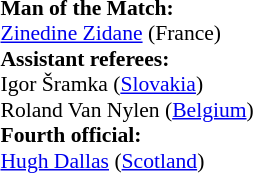<table style="width:100%; font-size:90%;">
<tr>
<td><br><strong>Man of the Match:</strong>
<br><a href='#'>Zinedine Zidane</a> (France)<br><strong>Assistant referees:</strong>
<br>Igor Šramka (<a href='#'>Slovakia</a>)
<br>Roland Van Nylen (<a href='#'>Belgium</a>)
<br><strong>Fourth official:</strong>
<br><a href='#'>Hugh Dallas</a> (<a href='#'>Scotland</a>)</td>
</tr>
</table>
